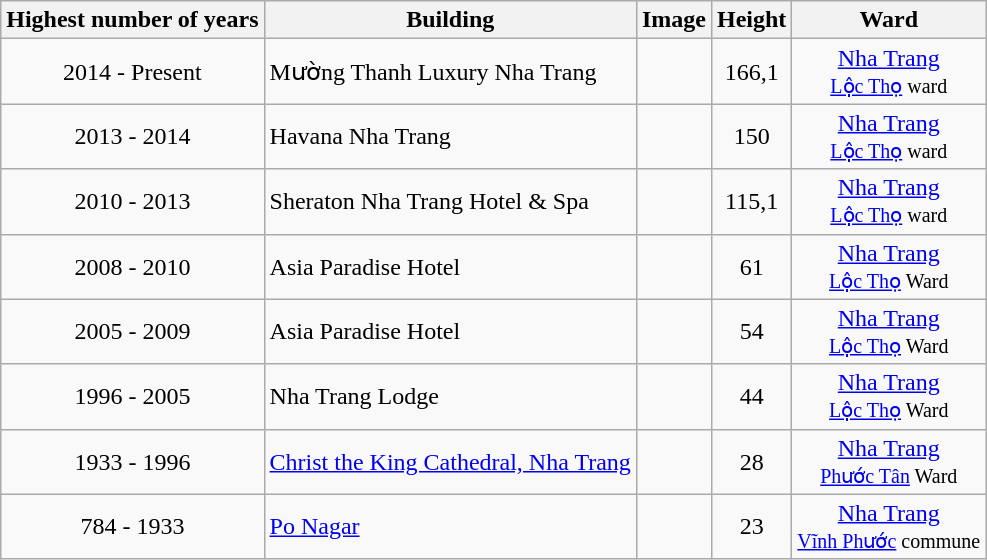<table class="wikitable sortable">
<tr>
<th>Highest number of years</th>
<th>Building</th>
<th>Image</th>
<th>Height</th>
<th>Ward</th>
</tr>
<tr>
<td align="center">2014 - Present</td>
<td>Mường Thanh Luxury Nha Trang</td>
<td align="center"></td>
<td align="center">166,1</td>
<td align="center"><a href='#'>Nha Trang</a><br><small><a href='#'>Lộc Thọ</a> ward</small></td>
</tr>
<tr>
<td align="center">2013 - 2014</td>
<td>Havana Nha Trang</td>
<td align="center"></td>
<td align="center">150</td>
<td align="center"><a href='#'>Nha Trang</a><br><small><a href='#'>Lộc Thọ</a> ward</small></td>
</tr>
<tr>
<td align="center">2010 - 2013</td>
<td>Sheraton Nha Trang Hotel & Spa</td>
<td align="center"></td>
<td align="center">115,1</td>
<td align="center"><a href='#'>Nha Trang</a><br><small><a href='#'>Lộc Thọ</a> ward</small></td>
</tr>
<tr>
<td align="center">2008 - 2010</td>
<td>Asia Paradise Hotel</td>
<td align="center"></td>
<td align="center">61</td>
<td align="center"><a href='#'>Nha Trang</a><br><small><a href='#'>Lộc Thọ</a> Ward</small></td>
</tr>
<tr>
<td align="center">2005 - 2009</td>
<td>Asia Paradise Hotel</td>
<td align="center"></td>
<td align="center">54</td>
<td align="center"><a href='#'>Nha Trang</a><br><small><a href='#'>Lộc Thọ</a> Ward</small></td>
</tr>
<tr>
<td align="center">1996 - 2005</td>
<td>Nha Trang Lodge</td>
<td align="center"></td>
<td align="center">44</td>
<td align="center"><a href='#'>Nha Trang</a><br><small><a href='#'>Lộc Thọ</a> Ward</small></td>
</tr>
<tr>
<td align="center">1933 - 1996</td>
<td><a href='#'>Christ the King Cathedral, Nha Trang</a></td>
<td align="center"></td>
<td align="center">28</td>
<td align="center"><a href='#'>Nha Trang</a><br><small><a href='#'>Phước Tân</a> Ward</small></td>
</tr>
<tr>
<td align="center">784 - 1933</td>
<td><a href='#'>Po Nagar</a></td>
<td align="center"></td>
<td align="center">23</td>
<td align="center"><a href='#'>Nha Trang</a><br><small><a href='#'>Vĩnh Phước</a> commune</small></td>
</tr>
</table>
